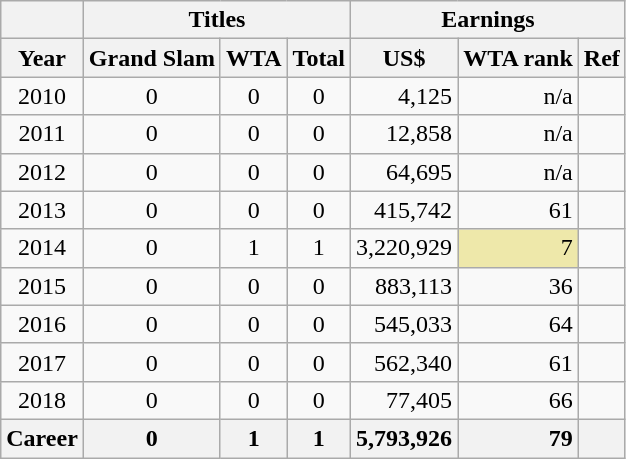<table class="wikitable" style="text-align:center;">
<tr>
<th></th>
<th colspan="3">Titles</th>
<th colspan="3">Earnings</th>
</tr>
<tr>
<th>Year</th>
<th>Grand Slam</th>
<th>WTA</th>
<th>Total</th>
<th>US$</th>
<th>WTA rank</th>
<th>Ref</th>
</tr>
<tr>
<td>2010</td>
<td>0</td>
<td>0</td>
<td>0</td>
<td style="text-align:right;">4,125</td>
<td style="text-align:right;">n/a</td>
<td></td>
</tr>
<tr>
<td>2011</td>
<td>0</td>
<td>0</td>
<td>0</td>
<td style="text-align:right;">12,858</td>
<td style="text-align:right;">n/a</td>
<td></td>
</tr>
<tr>
<td>2012</td>
<td>0</td>
<td>0</td>
<td>0</td>
<td style="text-align:right;">64,695</td>
<td style="text-align:right;">n/a</td>
<td></td>
</tr>
<tr>
<td>2013</td>
<td>0</td>
<td>0</td>
<td>0</td>
<td style="text-align:right;">415,742</td>
<td style="text-align:right;">61</td>
<td></td>
</tr>
<tr>
<td>2014</td>
<td>0</td>
<td>1</td>
<td>1</td>
<td style="text-align:right;">3,220,929</td>
<td style="background:#eee8aa; text-align:right;">7</td>
<td></td>
</tr>
<tr>
<td>2015</td>
<td>0</td>
<td>0</td>
<td>0</td>
<td style="text-align:right;">883,113</td>
<td style="text-align:right;">36</td>
<td></td>
</tr>
<tr>
<td>2016</td>
<td>0</td>
<td>0</td>
<td>0</td>
<td style="text-align:right;">545,033</td>
<td style="text-align:right;">64</td>
<td></td>
</tr>
<tr>
<td>2017</td>
<td>0</td>
<td>0</td>
<td>0</td>
<td style="text-align:right;">562,340</td>
<td style="text-align:right;">61</td>
<td></td>
</tr>
<tr>
<td>2018</td>
<td>0</td>
<td>0</td>
<td>0</td>
<td style="text-align:right;">77,405</td>
<td style="text-align:right;">66</td>
<td></td>
</tr>
<tr>
<th>Career</th>
<th>0</th>
<th>1</th>
<th>1</th>
<th style="text-align:right;">5,793,926</th>
<th style="text-align:right;">79</th>
<th></th>
</tr>
</table>
